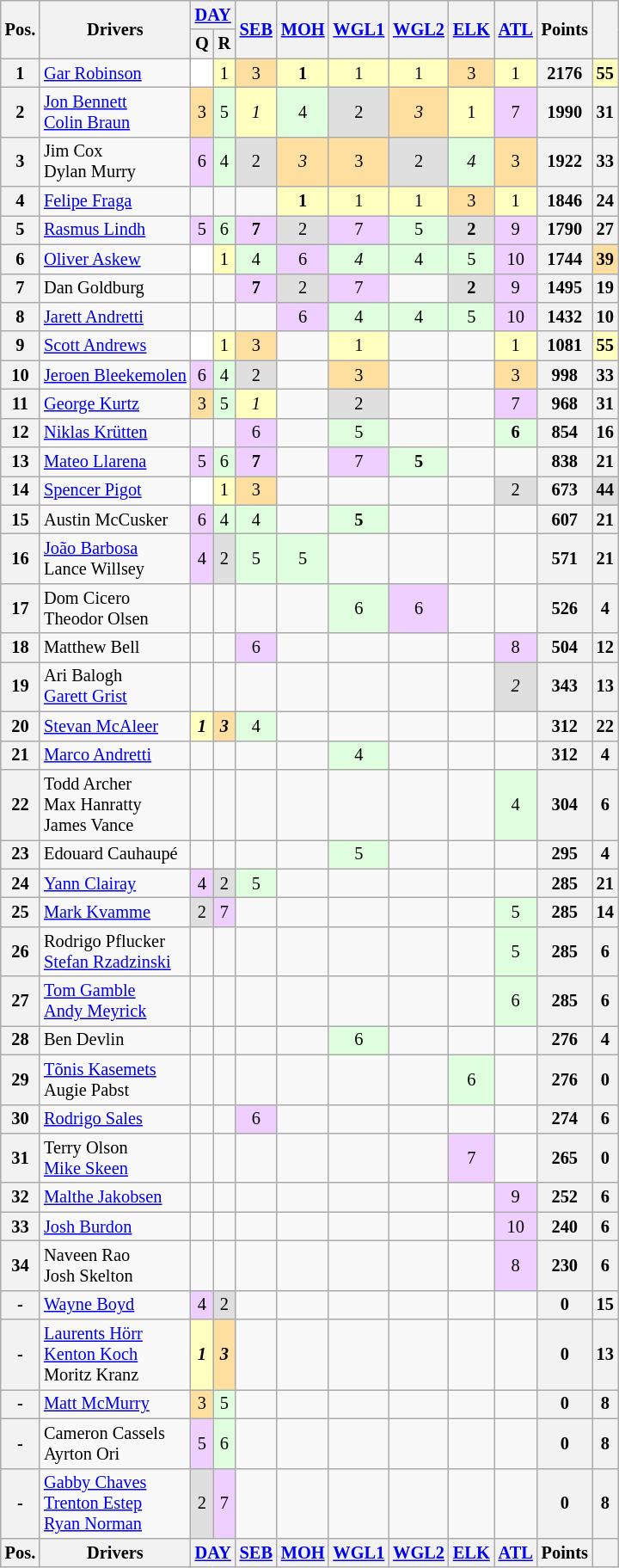<table class="wikitable" style="font-size:85%;">
<tr>
<th rowspan="2">Pos.</th>
<th rowspan="2">Drivers</th>
<th colspan="2"><a href='#'>DAY</a></th>
<th rowspan="2"><a href='#'>SEB</a></th>
<th rowspan="2"><a href='#'>MOH</a></th>
<th rowspan="2"><a href='#'>WGL1</a></th>
<th rowspan="2"><a href='#'>WGL2</a></th>
<th rowspan="2"><a href='#'>ELK</a></th>
<th rowspan="2"><a href='#'>ATL</a></th>
<th rowspan="2">Points</th>
<th rowspan="2"></th>
</tr>
<tr>
<th>Q</th>
<th>R</th>
</tr>
<tr>
<th>1</th>
<td> <a href='#'>Gar Robinson</a></td>
<td style="background:#ffffff;" align="center"></td>
<td style="background:#ffffbf;" align="center">1</td>
<td style="background:#ffdf9f;" align="center">3</td>
<td style="background:#ffffbf;" align="center"><strong>1</strong></td>
<td style="background:#ffffbf;" align="center">1</td>
<td style="background:#ffffbf;" align="center">1</td>
<td style="background:#ffdf9f;" align="center">3</td>
<td style="background:#ffffbf;" align="center">1</td>
<th>2176</th>
<th style="background:#ffffbf;">55</th>
</tr>
<tr>
<th>2</th>
<td> <a href='#'>Jon Bennett</a><br> <a href='#'>Colin Braun</a></td>
<td style="background:#ffdf9f;" align="center">3</td>
<td style="background:#dfffdf;" align="center">5</td>
<td style="background:#ffffbf;" align="center"><em>1</em></td>
<td style="background:#dfffdf;" align="center">4</td>
<td style="background:#dfdfdf;" align="center">2</td>
<td style="background:#ffdf9f;" align="center"><em>3</em></td>
<td style="background:#ffffbf;" align="center">1</td>
<td style="background:#efcfff;" align="center">7</td>
<th>1990</th>
<th>31</th>
</tr>
<tr>
<th>3</th>
<td> Jim Cox<br> Dylan Murry</td>
<td style="background:#efcfff;" align="center">6</td>
<td style="background:#dfffdf;" align="center">4</td>
<td style="background:#dfdfdf;" align="center">2</td>
<td style="background:#ffdf9f;" align="center"><em>3</em></td>
<td style="background:#ffdf9f;" align="center">3</td>
<td style="background:#dfdfdf;" align="center">2</td>
<td style="background:#dfffdf;" align="center"><em>4</em></td>
<td style="background:#ffdf9f;" align="center">3</td>
<th>1922</th>
<th>33</th>
</tr>
<tr>
<th>4</th>
<td> <a href='#'>Felipe Fraga</a></td>
<td></td>
<td></td>
<td></td>
<td style="background:#ffffbf;" align="center"><strong>1</strong></td>
<td style="background:#ffffbf;" align="center">1</td>
<td style="background:#ffffbf;" align="center">1</td>
<td style="background:#ffdf9f;" align="center">3</td>
<td style="background:#ffffbf;" align="center">1</td>
<th>1846</th>
<th>24</th>
</tr>
<tr>
<th>5</th>
<td> <a href='#'>Rasmus Lindh</a></td>
<td style="background:#efcfff;" align="center">5</td>
<td style="background:#dfffdf;" align="center">6</td>
<td style="background:#efcfff;" align="center"><strong>7</strong></td>
<td style="background:#dfdfdf;" align="center">2</td>
<td style="background:#efcfff;" align="center">7</td>
<td style="background:#dfffdf;" align="center">5</td>
<td style="background:#dfdfdf;" align="center"><strong>2</strong></td>
<td style="background:#efcfff;" align="center">9</td>
<th>1790</th>
<th>27</th>
</tr>
<tr>
<th>6</th>
<td> <a href='#'>Oliver Askew</a></td>
<td style="background:#ffffff;" align="center"></td>
<td style="background:#ffffbf;" align="center">1</td>
<td style="background:#dfffdf;" align="center">4</td>
<td style="background:#efcfff;" align="center">6</td>
<td style="background:#dfffdf;" align="center"><em>4</em></td>
<td style="background:#dfffdf;" align="center">4</td>
<td style="background:#dfffdf;" align="center">5</td>
<td style="background:#efcfff;" align="center">10</td>
<th>1744</th>
<th style="background:#ffdf9f;">39</th>
</tr>
<tr>
<th>7</th>
<td> Dan Goldburg</td>
<td></td>
<td></td>
<td style="background:#efcfff;" align="center"><strong>7</strong></td>
<td style="background:#dfdfdf;" align="center">2</td>
<td style="background:#efcfff;" align="center">7</td>
<td></td>
<td style="background:#dfdfdf;" align="center"><strong>2</strong></td>
<td style="background:#efcfff;" align="center">9</td>
<th>1495</th>
<th>19</th>
</tr>
<tr>
<th>8</th>
<td> <a href='#'>Jarett Andretti</a></td>
<td></td>
<td></td>
<td></td>
<td style="background:#efcfff;" align="center">6</td>
<td style="background:#dfffdf;" align="center">4</td>
<td style="background:#dfffdf;" align="center">4</td>
<td style="background:#dfffdf;" align="center">5</td>
<td style="background:#efcfff;" align="center">10</td>
<th>1432</th>
<th>10</th>
</tr>
<tr>
<th>9</th>
<td> <a href='#'>Scott Andrews</a></td>
<td style="background:#ffffff;" align="center"></td>
<td style="background:#ffffbf;" align="center">1</td>
<td style="background:#ffdf9f;" align="center">3</td>
<td></td>
<td style="background:#ffffbf;" align="center">1</td>
<td></td>
<td></td>
<td style="background:#ffffbf;" align="center">1</td>
<th>1081</th>
<th style="background:#ffffbf;">55</th>
</tr>
<tr>
<th>10</th>
<td> <a href='#'>Jeroen Bleekemolen</a></td>
<td style="background:#efcfff;" align="center">6</td>
<td style="background:#dfffdf;" align="center">4</td>
<td style="background:#dfdfdf;" align="center">2</td>
<td></td>
<td style="background:#ffdf9f;" align="center">3</td>
<td></td>
<td></td>
<td style="background:#ffdf9f;" align="center">3</td>
<th>998</th>
<th>33</th>
</tr>
<tr>
<th>11</th>
<td> <a href='#'>George Kurtz</a></td>
<td style="background:#ffdf9f;" align="center">3</td>
<td style="background:#dfffdf;" align="center">5</td>
<td style="background:#ffffbf;" align="center"><em>1</em></td>
<td></td>
<td style="background:#dfdfdf;" align="center">2</td>
<td></td>
<td></td>
<td style="background:#efcfff;" align="center">7</td>
<th>968</th>
<th>31</th>
</tr>
<tr>
<th>12</th>
<td> <a href='#'>Niklas Krütten</a></td>
<td></td>
<td></td>
<td style="background:#efcfff;" align="center">6</td>
<td></td>
<td style="background:#dfffdf;" align="center">5</td>
<td></td>
<td></td>
<td style="background:#dfffdf;" align="center"><strong>6</strong></td>
<th>854</th>
<th>16</th>
</tr>
<tr>
<th>13</th>
<td> <a href='#'>Mateo Llarena</a></td>
<td style="background:#efcfff;" align="center">5</td>
<td style="background:#dfffdf;" align="center">6</td>
<td style="background:#efcfff;" align="center"><strong>7</strong></td>
<td></td>
<td style="background:#efcfff;" align="center">7</td>
<td style="background:#dfffdf;" align="center"><strong>5</strong></td>
<td></td>
<td></td>
<th>838</th>
<th>21</th>
</tr>
<tr>
<th>14</th>
<td> <a href='#'>Spencer Pigot</a></td>
<td style="background:#ffffff;" align="center"></td>
<td style="background:#ffffbf;" align="center">1</td>
<td style="background:#ffdf9f;" align="center">3</td>
<td></td>
<td></td>
<td></td>
<td></td>
<td style="background:#dfdfdf;" align="center">2</td>
<th>673</th>
<th style="background:#dfdfdf;">44</th>
</tr>
<tr>
<th>15</th>
<td> Austin McCusker</td>
<td style="background:#efcfff;" align="center">6</td>
<td style="background:#dfffdf;" align="center">4</td>
<td style="background:#dfffdf;" align="center">4</td>
<td></td>
<td style="background:#dfffdf;" align="center"><strong>5</strong></td>
<td></td>
<td></td>
<td></td>
<th>607</th>
<th>21</th>
</tr>
<tr>
<th>16</th>
<td> <a href='#'>João Barbosa</a><br> Lance Willsey</td>
<td style="background:#efcfff;" align="center">4</td>
<td style="background:#dfdfdf;" align="center">2</td>
<td style="background:#dfffdf;" align="center">5</td>
<td style="background:#dfffdf;" align="center">5</td>
<td></td>
<td></td>
<td></td>
<td></td>
<th>571</th>
<th>21</th>
</tr>
<tr>
<th>17</th>
<td> Dom Cicero<br> Theodor Olsen</td>
<td></td>
<td></td>
<td></td>
<td></td>
<td style="background:#dfffdf;" align="center">6</td>
<td style="background:#efcfff;" align="center">6</td>
<td></td>
<td></td>
<th>526</th>
<th>4</th>
</tr>
<tr>
<th>18</th>
<td> Matthew Bell</td>
<td></td>
<td></td>
<td style="background:#efcfff;" align="center">6</td>
<td></td>
<td></td>
<td></td>
<td></td>
<td style="background:#efcfff;" align="center">8</td>
<th>504</th>
<th>12</th>
</tr>
<tr>
<th>19</th>
<td> Ari Balogh<br> <a href='#'>Garett Grist</a></td>
<td></td>
<td></td>
<td></td>
<td></td>
<td></td>
<td></td>
<td></td>
<td style="background:#dfdfdf;" align="center"><em>2</em></td>
<th>343</th>
<th>13</th>
</tr>
<tr>
<th>20</th>
<td> <a href='#'>Stevan McAleer</a></td>
<td style="background:#ffffbf;" align="center"><strong><em>1</em></strong></td>
<td style="background:#ffdf9f;" align="center"><strong><em>3</em></strong></td>
<td style="background:#dfffdf;" align="center">4</td>
<td></td>
<td></td>
<td></td>
<td></td>
<td></td>
<th>312</th>
<th>22</th>
</tr>
<tr>
<th>21</th>
<td> <a href='#'>Marco Andretti</a></td>
<td></td>
<td></td>
<td></td>
<td></td>
<td style="background:#dfffdf;" align="center">4</td>
<td></td>
<td></td>
<td></td>
<th>312</th>
<th>4</th>
</tr>
<tr>
<th>22</th>
<td> Todd Archer<br> Max Hanratty<br> James Vance</td>
<td></td>
<td></td>
<td></td>
<td></td>
<td></td>
<td></td>
<td></td>
<td style="background:#dfffdf;" align="center">4</td>
<th>304</th>
<th>6</th>
</tr>
<tr>
<th>23</th>
<td> Edouard Cauhaupé</td>
<td></td>
<td></td>
<td></td>
<td></td>
<td style="background:#dfffdf;" align="center">5</td>
<td></td>
<td></td>
<td></td>
<th>295</th>
<th>4</th>
</tr>
<tr>
<th>24</th>
<td> <a href='#'>Yann Clairay</a></td>
<td style="background:#efcfff;" align="center">4</td>
<td style="background:#dfdfdf;" align="center">2</td>
<td style="background:#dfffdf;" align="center">5</td>
<td></td>
<td></td>
<td></td>
<td></td>
<td></td>
<th>285</th>
<th>21</th>
</tr>
<tr>
<th>25</th>
<td> <a href='#'>Mark Kvamme</a></td>
<td style="background:#dfdfdf;" align="center">2</td>
<td style="background:#efcfff;" align="center">7</td>
<td></td>
<td></td>
<td></td>
<td></td>
<td></td>
<td style="background:#dfffdf;" align="center">5</td>
<th>285</th>
<th>14</th>
</tr>
<tr>
<th>26</th>
<td> Rodrigo Pflucker<br> <a href='#'>Stefan Rzadzinski</a></td>
<td></td>
<td></td>
<td></td>
<td></td>
<td></td>
<td></td>
<td></td>
<td style="background:#dfffdf;" align="center">5</td>
<th>285</th>
<th>6</th>
</tr>
<tr>
<th>27</th>
<td> <a href='#'>Tom Gamble</a><br> <a href='#'>Andy Meyrick</a></td>
<td></td>
<td></td>
<td></td>
<td></td>
<td></td>
<td></td>
<td></td>
<td style="background:#dfffdf;" align="center">6</td>
<th>285</th>
<th>6</th>
</tr>
<tr>
<th>28</th>
<td> Ben Devlin</td>
<td></td>
<td></td>
<td></td>
<td></td>
<td style="background:#dfffdf;" align="center">6</td>
<td></td>
<td></td>
<td></td>
<th>276</th>
<th>4</th>
</tr>
<tr>
<th>29</th>
<td> <a href='#'>Tõnis Kasemets</a><br> Augie Pabst</td>
<td></td>
<td></td>
<td></td>
<td></td>
<td></td>
<td></td>
<td style="background:#dfffdf;" align="center">6</td>
<td></td>
<th>276</th>
<th>0</th>
</tr>
<tr>
<th>30</th>
<td> <a href='#'>Rodrigo Sales</a></td>
<td></td>
<td></td>
<td style="background:#efcfff;" align="center">6</td>
<td></td>
<td></td>
<td></td>
<td></td>
<td></td>
<th>274</th>
<th>6</th>
</tr>
<tr>
<th>31</th>
<td> Terry Olson<br> <a href='#'>Mike Skeen</a></td>
<td></td>
<td></td>
<td></td>
<td></td>
<td></td>
<td></td>
<td style="background:#efcfff;" align="center">7</td>
<td></td>
<th>265</th>
<th>0</th>
</tr>
<tr>
<th>32</th>
<td> <a href='#'>Malthe Jakobsen</a></td>
<td></td>
<td></td>
<td></td>
<td></td>
<td></td>
<td></td>
<td></td>
<td style="background:#efcfff;" align="center">9</td>
<th>252</th>
<th>6</th>
</tr>
<tr>
<th>33</th>
<td> <a href='#'>Josh Burdon</a></td>
<td></td>
<td></td>
<td></td>
<td></td>
<td></td>
<td></td>
<td></td>
<td style="background:#efcfff;" align="center">10</td>
<th>240</th>
<th>6</th>
</tr>
<tr>
<th>34</th>
<td> Naveen Rao<br> Josh Skelton</td>
<td></td>
<td></td>
<td></td>
<td></td>
<td></td>
<td></td>
<td></td>
<td style="background:#efcfff;" align="center">8</td>
<th>230</th>
<th>6</th>
</tr>
<tr>
<th>-</th>
<td> <a href='#'>Wayne Boyd</a></td>
<td style="background:#efcfff;" align="center">4</td>
<td style="background:#dfdfdf;" align="center">2</td>
<td></td>
<td></td>
<td></td>
<td></td>
<td></td>
<td></td>
<th>0</th>
<th>15</th>
</tr>
<tr>
<th>-</th>
<td> <a href='#'>Laurents Hörr</a><br> <a href='#'>Kenton Koch</a><br> Moritz Kranz</td>
<td style="background:#ffffbf;" align="center"><strong><em>1</em></strong></td>
<td style="background:#ffdf9f;" align="center"><strong><em>3</em></strong></td>
<td></td>
<td></td>
<td></td>
<td></td>
<td></td>
<td></td>
<th>0</th>
<th>13</th>
</tr>
<tr>
<th>-</th>
<td> <a href='#'>Matt McMurry</a></td>
<td style="background:#ffdf9f;" align="center">3</td>
<td style="background:#dfffdf;" align="center">5</td>
<td></td>
<td></td>
<td></td>
<td></td>
<td></td>
<td></td>
<th>0</th>
<th>8</th>
</tr>
<tr>
<th>-</th>
<td> Cameron Cassels<br> Ayrton Ori</td>
<td style="background:#efcfff;" align="center">5</td>
<td style="background:#dfffdf;" align="center">6</td>
<td></td>
<td></td>
<td></td>
<td></td>
<td></td>
<td></td>
<th>0</th>
<th>8</th>
</tr>
<tr>
<th>-</th>
<td> <a href='#'>Gabby Chaves</a><br> <a href='#'>Trenton Estep</a><br> <a href='#'>Ryan Norman</a></td>
<td style="background:#dfdfdf;" align="center">2</td>
<td style="background:#efcfff;" align="center">7</td>
<td></td>
<td></td>
<td></td>
<td></td>
<td></td>
<td></td>
<th>0</th>
<th>8</th>
</tr>
<tr>
<th>Pos.</th>
<th>Drivers</th>
<th colspan="2"><a href='#'>DAY</a></th>
<th><a href='#'>SEB</a></th>
<th><a href='#'>MOH</a></th>
<th><a href='#'>WGL1</a></th>
<th><a href='#'>WGL2</a></th>
<th><a href='#'>ELK</a></th>
<th><a href='#'>ATL</a></th>
<th>Points</th>
<th></th>
</tr>
</table>
